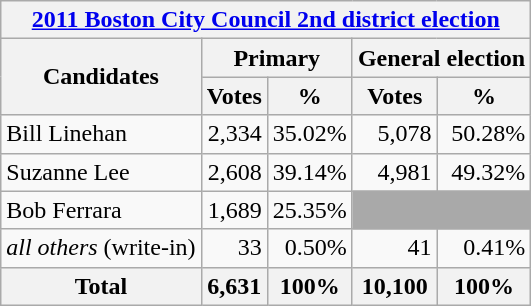<table class=wikitable>
<tr>
<th colspan=5><a href='#'>2011 Boston City Council 2nd district election</a></th>
</tr>
<tr>
<th colspan=1 rowspan=2><strong>Candidates</strong></th>
<th colspan=2><strong>Primary</strong></th>
<th colspan=2><strong>General election</strong></th>
</tr>
<tr>
<th>Votes</th>
<th>%</th>
<th>Votes</th>
<th>%</th>
</tr>
<tr>
<td>Bill Linehan</td>
<td align="right">2,334</td>
<td align="right">35.02%</td>
<td align="right">5,078</td>
<td align="right">50.28%</td>
</tr>
<tr>
<td>Suzanne Lee</td>
<td align="right">2,608</td>
<td align="right">39.14%</td>
<td align="right">4,981</td>
<td align="right">49.32%</td>
</tr>
<tr>
<td>Bob Ferrara</td>
<td align="right">1,689</td>
<td align="right">25.35%</td>
<td colspan=2 bgcolor=darkgray></td>
</tr>
<tr>
<td><em>all others</em> (write-in)</td>
<td align="right">33</td>
<td align="right">0.50%</td>
<td align="right">41</td>
<td align="right">0.41%</td>
</tr>
<tr>
<th><strong>Total</strong></th>
<th><strong>6,631</strong></th>
<th><strong>100%</strong></th>
<th><strong>10,100</strong></th>
<th><strong>100%</strong></th>
</tr>
</table>
